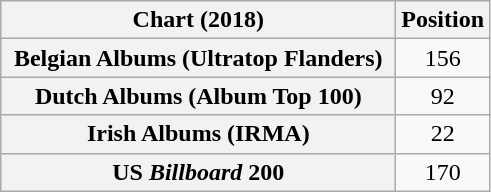<table class="wikitable sortable plainrowheaders" style="text-align:center">
<tr>
<th scope="col" style="width:16em;">Chart (2018)</th>
<th scope="col">Position</th>
</tr>
<tr>
<th scope="row">Belgian Albums (Ultratop Flanders)</th>
<td>156</td>
</tr>
<tr>
<th scope="row">Dutch Albums (Album Top 100)</th>
<td>92</td>
</tr>
<tr>
<th scope="row">Irish Albums (IRMA)</th>
<td>22</td>
</tr>
<tr>
<th scope="row">US <em>Billboard</em> 200</th>
<td>170</td>
</tr>
</table>
